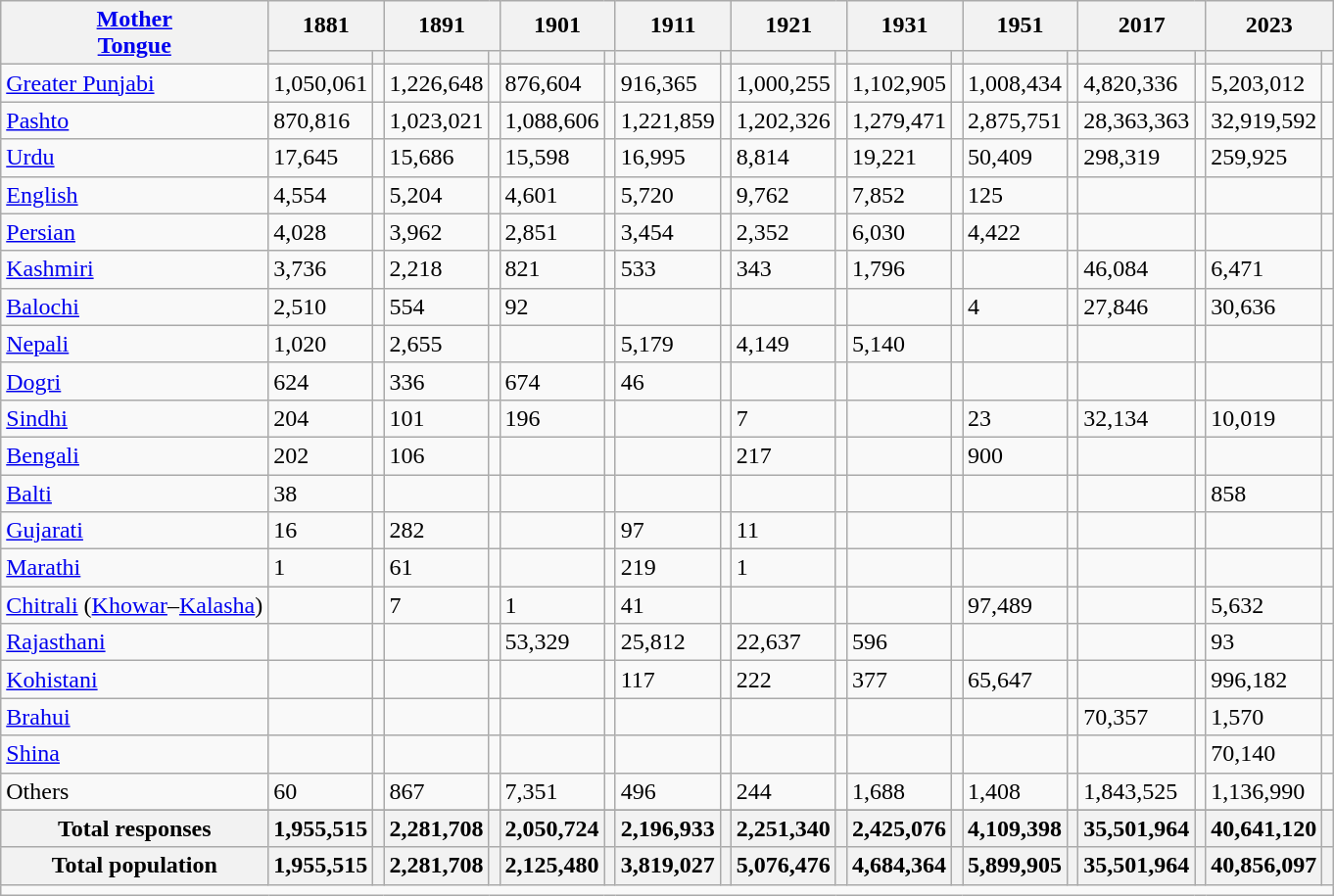<table class="wikitable sortable">
<tr>
<th rowspan="2"><a href='#'>Mother<br>Tongue</a></th>
<th colspan="2">1881</th>
<th colspan="2">1891</th>
<th colspan="2">1901</th>
<th colspan="2">1911</th>
<th colspan="2">1921</th>
<th colspan="2">1931</th>
<th colspan="2">1951</th>
<th colspan="2">2017</th>
<th colspan="2">2023</th>
</tr>
<tr>
<th><a href='#'></a></th>
<th></th>
<th></th>
<th></th>
<th></th>
<th></th>
<th></th>
<th></th>
<th></th>
<th></th>
<th></th>
<th></th>
<th></th>
<th></th>
<th></th>
<th></th>
<th></th>
<th></th>
</tr>
<tr>
<td><a href='#'>Greater Punjabi</a></td>
<td>1,050,061</td>
<td></td>
<td>1,226,648</td>
<td></td>
<td>876,604</td>
<td></td>
<td>916,365</td>
<td></td>
<td>1,000,255</td>
<td></td>
<td>1,102,905</td>
<td></td>
<td>1,008,434</td>
<td></td>
<td>4,820,336</td>
<td></td>
<td>5,203,012</td>
<td></td>
</tr>
<tr>
<td><a href='#'>Pashto</a></td>
<td>870,816</td>
<td></td>
<td>1,023,021</td>
<td></td>
<td>1,088,606</td>
<td></td>
<td>1,221,859</td>
<td></td>
<td>1,202,326</td>
<td></td>
<td>1,279,471</td>
<td></td>
<td>2,875,751</td>
<td></td>
<td>28,363,363</td>
<td></td>
<td>32,919,592</td>
<td></td>
</tr>
<tr>
<td><a href='#'>Urdu</a></td>
<td>17,645</td>
<td></td>
<td>15,686</td>
<td></td>
<td>15,598</td>
<td></td>
<td>16,995</td>
<td></td>
<td>8,814</td>
<td></td>
<td>19,221</td>
<td></td>
<td>50,409</td>
<td></td>
<td>298,319</td>
<td></td>
<td>259,925</td>
<td></td>
</tr>
<tr>
<td><a href='#'>English</a></td>
<td>4,554</td>
<td></td>
<td>5,204</td>
<td></td>
<td>4,601</td>
<td></td>
<td>5,720</td>
<td></td>
<td>9,762</td>
<td></td>
<td>7,852</td>
<td></td>
<td>125</td>
<td></td>
<td></td>
<td></td>
<td></td>
<td></td>
</tr>
<tr>
<td><a href='#'>Persian</a></td>
<td>4,028</td>
<td></td>
<td>3,962</td>
<td></td>
<td>2,851</td>
<td></td>
<td>3,454</td>
<td></td>
<td>2,352</td>
<td></td>
<td>6,030</td>
<td></td>
<td>4,422</td>
<td></td>
<td></td>
<td></td>
<td></td>
<td></td>
</tr>
<tr>
<td><a href='#'>Kashmiri</a></td>
<td>3,736</td>
<td></td>
<td>2,218</td>
<td></td>
<td>821</td>
<td></td>
<td>533</td>
<td></td>
<td>343</td>
<td></td>
<td>1,796</td>
<td></td>
<td></td>
<td></td>
<td>46,084</td>
<td></td>
<td>6,471</td>
<td></td>
</tr>
<tr>
<td><a href='#'>Balochi</a></td>
<td>2,510</td>
<td></td>
<td>554</td>
<td></td>
<td>92</td>
<td></td>
<td></td>
<td></td>
<td></td>
<td></td>
<td></td>
<td></td>
<td>4</td>
<td></td>
<td>27,846</td>
<td></td>
<td>30,636</td>
<td></td>
</tr>
<tr>
<td><a href='#'>Nepali</a></td>
<td>1,020</td>
<td></td>
<td>2,655</td>
<td></td>
<td></td>
<td></td>
<td>5,179</td>
<td></td>
<td>4,149</td>
<td></td>
<td>5,140</td>
<td></td>
<td></td>
<td></td>
<td></td>
<td></td>
<td></td>
<td></td>
</tr>
<tr>
<td><a href='#'>Dogri</a></td>
<td>624</td>
<td></td>
<td>336</td>
<td></td>
<td>674</td>
<td></td>
<td>46</td>
<td></td>
<td></td>
<td></td>
<td></td>
<td></td>
<td></td>
<td></td>
<td></td>
<td></td>
<td></td>
<td></td>
</tr>
<tr>
<td><a href='#'>Sindhi</a></td>
<td>204</td>
<td></td>
<td>101</td>
<td></td>
<td>196</td>
<td></td>
<td></td>
<td></td>
<td>7</td>
<td></td>
<td></td>
<td></td>
<td>23</td>
<td></td>
<td>32,134</td>
<td></td>
<td>10,019</td>
<td></td>
</tr>
<tr>
<td><a href='#'>Bengali</a></td>
<td>202</td>
<td></td>
<td>106</td>
<td></td>
<td></td>
<td></td>
<td></td>
<td></td>
<td>217</td>
<td></td>
<td></td>
<td></td>
<td>900</td>
<td></td>
<td></td>
<td></td>
<td></td>
<td></td>
</tr>
<tr>
<td><a href='#'>Balti</a></td>
<td>38</td>
<td></td>
<td></td>
<td></td>
<td></td>
<td></td>
<td></td>
<td></td>
<td></td>
<td></td>
<td></td>
<td></td>
<td></td>
<td></td>
<td></td>
<td></td>
<td>858</td>
<td></td>
</tr>
<tr>
<td><a href='#'>Gujarati</a></td>
<td>16</td>
<td></td>
<td>282</td>
<td></td>
<td></td>
<td></td>
<td>97</td>
<td></td>
<td>11</td>
<td></td>
<td></td>
<td></td>
<td></td>
<td></td>
<td></td>
<td></td>
<td></td>
<td></td>
</tr>
<tr>
<td><a href='#'>Marathi</a></td>
<td>1</td>
<td></td>
<td>61</td>
<td></td>
<td></td>
<td></td>
<td>219</td>
<td></td>
<td>1</td>
<td></td>
<td></td>
<td></td>
<td></td>
<td></td>
<td></td>
<td></td>
<td></td>
<td></td>
</tr>
<tr>
<td><a href='#'>Chitrali</a> (<a href='#'>Khowar</a>–<a href='#'>Kalasha</a>)</td>
<td></td>
<td></td>
<td>7</td>
<td></td>
<td>1</td>
<td></td>
<td>41</td>
<td></td>
<td></td>
<td></td>
<td></td>
<td></td>
<td>97,489</td>
<td></td>
<td></td>
<td></td>
<td>5,632</td>
<td></td>
</tr>
<tr>
<td><a href='#'>Rajasthani</a></td>
<td></td>
<td></td>
<td></td>
<td></td>
<td>53,329</td>
<td></td>
<td>25,812</td>
<td></td>
<td>22,637</td>
<td></td>
<td>596</td>
<td></td>
<td></td>
<td></td>
<td></td>
<td></td>
<td>93</td>
<td></td>
</tr>
<tr>
<td><a href='#'>Kohistani</a></td>
<td></td>
<td></td>
<td></td>
<td></td>
<td></td>
<td></td>
<td>117</td>
<td></td>
<td>222</td>
<td></td>
<td>377</td>
<td></td>
<td>65,647</td>
<td></td>
<td></td>
<td></td>
<td>996,182</td>
<td></td>
</tr>
<tr>
<td><a href='#'>Brahui</a></td>
<td></td>
<td></td>
<td></td>
<td></td>
<td></td>
<td></td>
<td></td>
<td></td>
<td></td>
<td></td>
<td></td>
<td></td>
<td></td>
<td></td>
<td>70,357</td>
<td></td>
<td>1,570</td>
<td></td>
</tr>
<tr>
<td><a href='#'>Shina</a></td>
<td></td>
<td></td>
<td></td>
<td></td>
<td></td>
<td></td>
<td></td>
<td></td>
<td></td>
<td></td>
<td></td>
<td></td>
<td></td>
<td></td>
<td></td>
<td></td>
<td>70,140</td>
<td></td>
</tr>
<tr>
<td>Others</td>
<td>60</td>
<td></td>
<td>867</td>
<td></td>
<td>7,351</td>
<td></td>
<td>496</td>
<td></td>
<td>244</td>
<td></td>
<td>1,688</td>
<td></td>
<td>1,408</td>
<td></td>
<td>1,843,525</td>
<td></td>
<td>1,136,990</td>
<td></td>
</tr>
<tr>
</tr>
<tr class="sortbottom">
<th>Total responses</th>
<th>1,955,515</th>
<th></th>
<th>2,281,708</th>
<th></th>
<th>2,050,724</th>
<th></th>
<th>2,196,933</th>
<th></th>
<th>2,251,340</th>
<th></th>
<th>2,425,076</th>
<th></th>
<th>4,109,398</th>
<th></th>
<th>35,501,964</th>
<th></th>
<th>40,641,120</th>
<th></th>
</tr>
<tr class="sortbottom">
<th>Total population</th>
<th>1,955,515</th>
<th></th>
<th>2,281,708</th>
<th></th>
<th>2,125,480</th>
<th></th>
<th>3,819,027</th>
<th></th>
<th>5,076,476</th>
<th></th>
<th>4,684,364</th>
<th></th>
<th>5,899,905</th>
<th></th>
<th>35,501,964</th>
<th></th>
<th>40,856,097</th>
<th></th>
</tr>
<tr class="sortbottom">
<td colspan="25"></td>
</tr>
</table>
